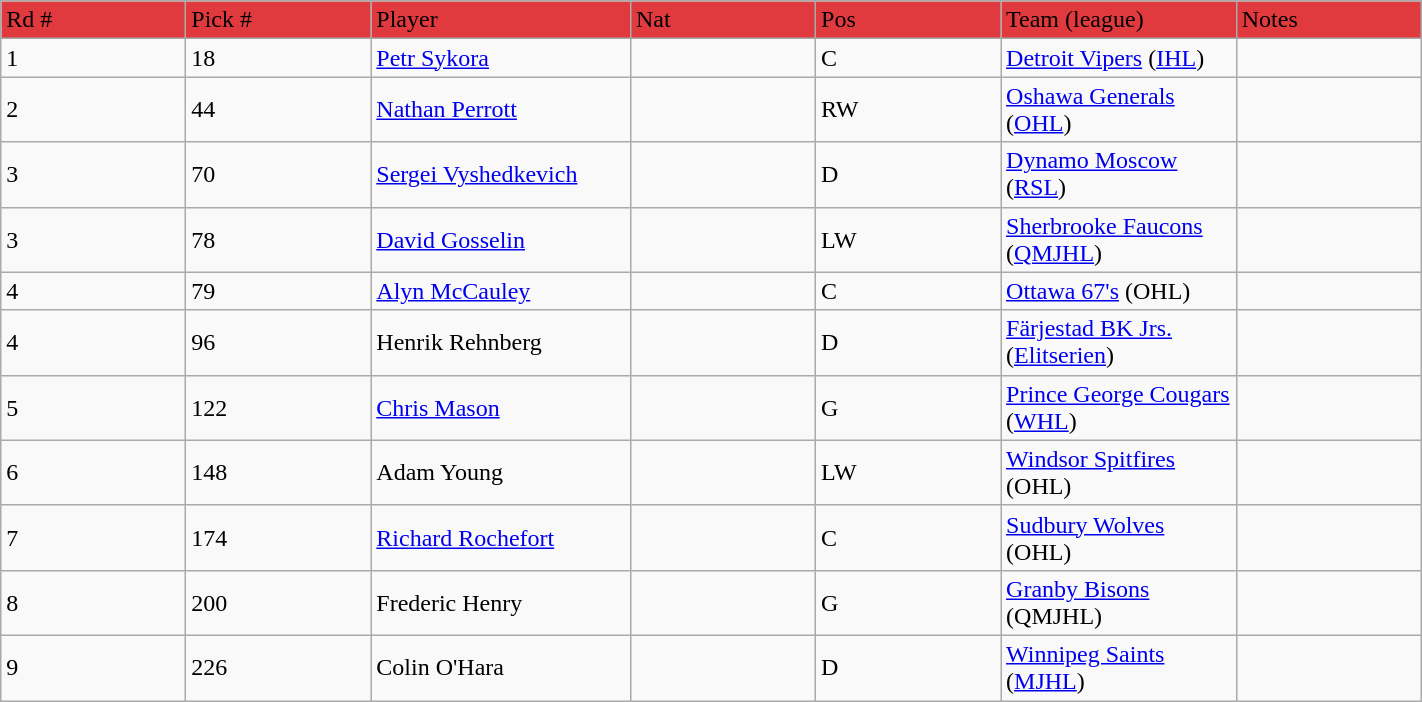<table class="wikitable" style="width: 75%">
<tr>
<td width="5%"; bgcolor="#E13A3E">Rd #</td>
<td width="5%"; bgcolor="#E13A3E">Pick #</td>
<td width="5%"; bgcolor="#E13A3E">Player</td>
<td width="5%"; bgcolor="#E13A3E">Nat</td>
<td width="5%"; bgcolor="#E13A3E">Pos</td>
<td width="5%"; bgcolor="#E13A3E">Team (league)</td>
<td width="5%"; bgcolor="#E13A3E">Notes</td>
</tr>
<tr>
<td>1</td>
<td>18</td>
<td><a href='#'>Petr Sykora</a></td>
<td></td>
<td>C</td>
<td><a href='#'>Detroit Vipers</a> (<a href='#'>IHL</a>)</td>
<td></td>
</tr>
<tr>
<td>2</td>
<td>44</td>
<td><a href='#'>Nathan Perrott</a></td>
<td></td>
<td>RW</td>
<td><a href='#'>Oshawa Generals</a> (<a href='#'>OHL</a>)</td>
<td></td>
</tr>
<tr>
<td>3</td>
<td>70</td>
<td><a href='#'>Sergei Vyshedkevich</a></td>
<td></td>
<td>D</td>
<td><a href='#'>Dynamo Moscow</a> (<a href='#'>RSL</a>)</td>
<td></td>
</tr>
<tr>
<td>3</td>
<td>78</td>
<td><a href='#'>David Gosselin</a></td>
<td></td>
<td>LW</td>
<td><a href='#'>Sherbrooke Faucons</a> (<a href='#'>QMJHL</a>)</td>
<td></td>
</tr>
<tr>
<td>4</td>
<td>79</td>
<td><a href='#'>Alyn McCauley</a></td>
<td></td>
<td>C</td>
<td><a href='#'>Ottawa 67's</a> (OHL)</td>
<td></td>
</tr>
<tr>
<td>4</td>
<td>96</td>
<td>Henrik Rehnberg</td>
<td></td>
<td>D</td>
<td><a href='#'>Färjestad BK Jrs.</a> (<a href='#'>Elitserien</a>)</td>
<td></td>
</tr>
<tr>
<td>5</td>
<td>122</td>
<td><a href='#'>Chris Mason</a></td>
<td></td>
<td>G</td>
<td><a href='#'>Prince George Cougars</a> (<a href='#'>WHL</a>)</td>
<td></td>
</tr>
<tr>
<td>6</td>
<td>148</td>
<td>Adam Young</td>
<td></td>
<td>LW</td>
<td><a href='#'>Windsor Spitfires</a> (OHL)</td>
<td></td>
</tr>
<tr>
<td>7</td>
<td>174</td>
<td><a href='#'>Richard Rochefort</a></td>
<td></td>
<td>C</td>
<td><a href='#'>Sudbury Wolves</a> (OHL)</td>
<td></td>
</tr>
<tr>
<td>8</td>
<td>200</td>
<td>Frederic Henry</td>
<td></td>
<td>G</td>
<td><a href='#'>Granby Bisons</a> (QMJHL)</td>
<td></td>
</tr>
<tr>
<td>9</td>
<td>226</td>
<td>Colin O'Hara</td>
<td></td>
<td>D</td>
<td><a href='#'>Winnipeg Saints</a> (<a href='#'>MJHL</a>)</td>
<td></td>
</tr>
</table>
